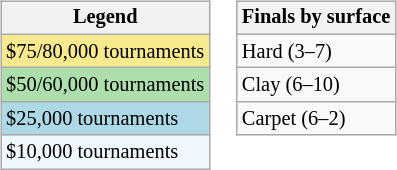<table>
<tr valign=top>
<td><br><table class=wikitable style="font-size:85%">
<tr>
<th>Legend</th>
</tr>
<tr style="background:#f7e98e;">
<td>$75/80,000 tournaments</td>
</tr>
<tr style="background:#addfad;">
<td>$50/60,000 tournaments</td>
</tr>
<tr style="background:lightblue;">
<td>$25,000 tournaments</td>
</tr>
<tr style="background:#f0f8ff;">
<td>$10,000 tournaments</td>
</tr>
</table>
</td>
<td><br><table class=wikitable style="font-size:85%">
<tr>
<th>Finals by surface</th>
</tr>
<tr>
<td>Hard (3–7)</td>
</tr>
<tr>
<td>Clay (6–10)</td>
</tr>
<tr>
<td>Carpet (6–2)</td>
</tr>
</table>
</td>
</tr>
</table>
